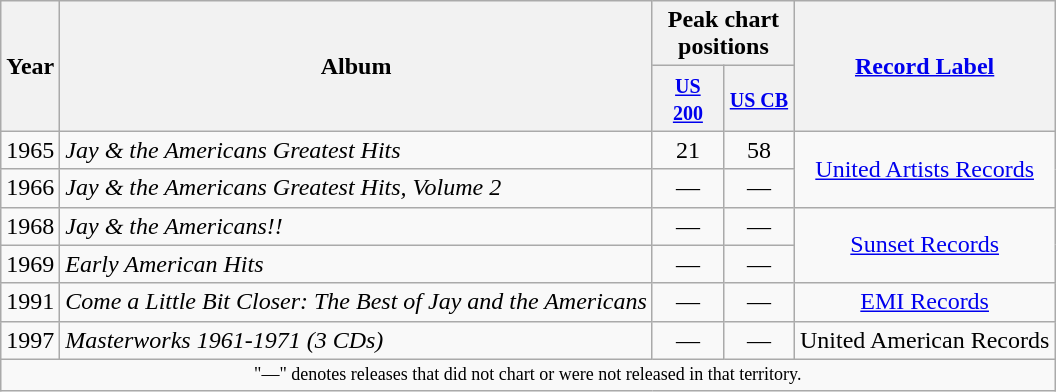<table class="wikitable" style=text-align:center;>
<tr>
<th scope="col" rowspan="2">Year</th>
<th scope="col" rowspan="2">Album</th>
<th scope="col" colspan="2">Peak chart positions</th>
<th scope="col" rowspan="2"><a href='#'>Record Label</a></th>
</tr>
<tr>
<th style="width:40px;"><small><a href='#'>US 200</a></small><br></th>
<th style="width:40px;"><small><a href='#'>US CB</a></small><br></th>
</tr>
<tr>
<td rowspan="1">1965</td>
<td align=left><em>Jay & the Americans Greatest Hits</em></td>
<td>21</td>
<td>58</td>
<td rowspan="2"><a href='#'>United Artists Records</a></td>
</tr>
<tr>
<td rowspan="1">1966</td>
<td align=left><em>Jay & the Americans Greatest Hits, Volume 2</em></td>
<td>—</td>
<td>—</td>
</tr>
<tr>
<td rowspan="1">1968</td>
<td align=left><em>Jay & the Americans!!</em></td>
<td>—</td>
<td>—</td>
<td rowspan="2"><a href='#'>Sunset Records</a></td>
</tr>
<tr>
<td rowspan="1">1969</td>
<td align=left><em>Early American Hits</em></td>
<td>—</td>
<td>—</td>
</tr>
<tr>
<td rowspan="1">1991</td>
<td align=left><em>Come a Little Bit Closer: The Best of Jay and the Americans</em></td>
<td>—</td>
<td>—</td>
<td rowspan="1"><a href='#'>EMI Records</a></td>
</tr>
<tr>
<td rowspan="1">1997</td>
<td align=left><em>Masterworks 1961-1971 (3 CDs)</em></td>
<td>—</td>
<td>—</td>
<td rowspan="1">United American Records</td>
</tr>
<tr>
<td colspan="6" style="text-align:center; font-size:9pt;">"—" denotes releases that did not chart or were not released in that territory.</td>
</tr>
</table>
